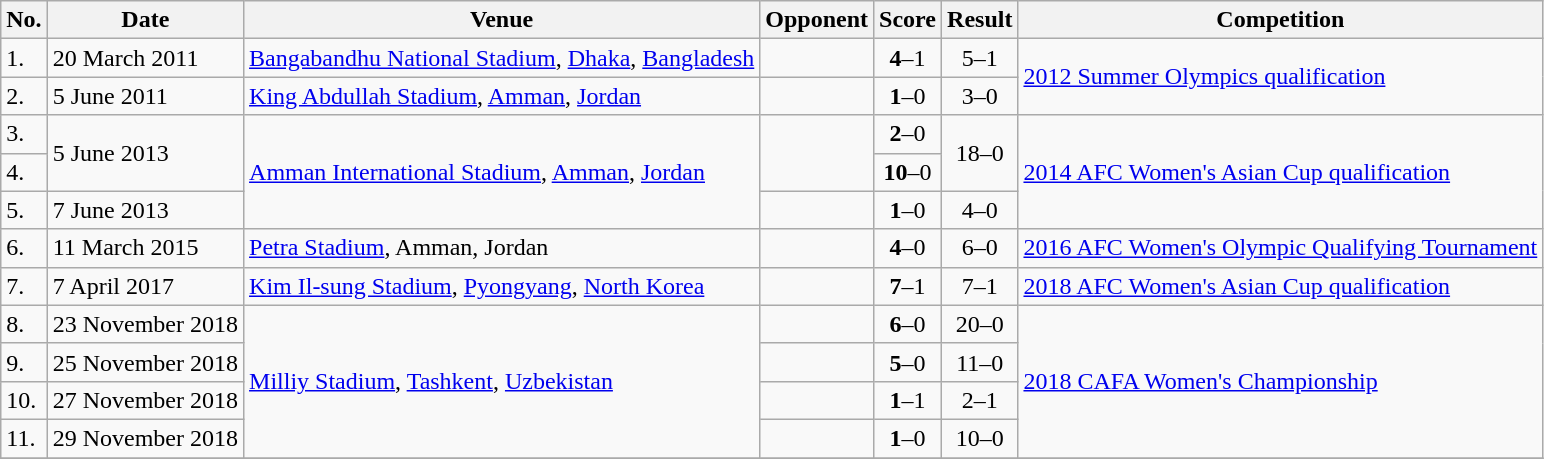<table class="wikitable">
<tr>
<th>No.</th>
<th>Date</th>
<th>Venue</th>
<th>Opponent</th>
<th>Score</th>
<th>Result</th>
<th>Competition</th>
</tr>
<tr>
<td>1.</td>
<td>20 March 2011</td>
<td><a href='#'>Bangabandhu National Stadium</a>, <a href='#'>Dhaka</a>, <a href='#'>Bangladesh</a></td>
<td></td>
<td align=center><strong>4</strong>–1</td>
<td align=center>5–1</td>
<td rowspan="2"><a href='#'>2012 Summer Olympics qualification</a></td>
</tr>
<tr>
<td>2.</td>
<td>5 June 2011</td>
<td><a href='#'>King Abdullah Stadium</a>, <a href='#'>Amman</a>, <a href='#'>Jordan</a></td>
<td></td>
<td align=center><strong>1</strong>–0</td>
<td align=center>3–0</td>
</tr>
<tr>
<td>3.</td>
<td rowspan="2">5 June 2013</td>
<td rowspan="3"><a href='#'>Amman International Stadium</a>, <a href='#'>Amman</a>, <a href='#'>Jordan</a></td>
<td rowspan="2"></td>
<td align=center><strong>2</strong>–0</td>
<td rowspan="2" align=center>18–0</td>
<td rowspan="3"><a href='#'>2014 AFC Women's Asian Cup qualification</a></td>
</tr>
<tr>
<td>4.</td>
<td align=center><strong>10</strong>–0</td>
</tr>
<tr>
<td>5.</td>
<td>7 June 2013</td>
<td></td>
<td align=center><strong>1</strong>–0</td>
<td align=center>4–0</td>
</tr>
<tr>
<td>6.</td>
<td>11 March 2015</td>
<td><a href='#'>Petra Stadium</a>, Amman, Jordan</td>
<td></td>
<td align=center><strong>4</strong>–0</td>
<td align=center>6–0</td>
<td><a href='#'>2016 AFC Women's Olympic Qualifying Tournament</a></td>
</tr>
<tr>
<td>7.</td>
<td>7 April 2017</td>
<td><a href='#'>Kim Il-sung Stadium</a>, <a href='#'>Pyongyang</a>, <a href='#'>North Korea</a></td>
<td></td>
<td align=center><strong>7</strong>–1</td>
<td align=center>7–1</td>
<td><a href='#'>2018 AFC Women's Asian Cup qualification</a></td>
</tr>
<tr>
<td>8.</td>
<td>23 November 2018</td>
<td rowspan=4><a href='#'>Milliy Stadium</a>, <a href='#'>Tashkent</a>, <a href='#'>Uzbekistan</a></td>
<td></td>
<td align=center><strong>6</strong>–0</td>
<td align=center>20–0</td>
<td rowspan=4><a href='#'>2018 CAFA Women's Championship</a></td>
</tr>
<tr>
<td>9.</td>
<td>25 November 2018</td>
<td></td>
<td align=center><strong>5</strong>–0</td>
<td align=center>11–0</td>
</tr>
<tr>
<td>10.</td>
<td>27 November 2018</td>
<td></td>
<td align=center><strong>1</strong>–1</td>
<td align=center>2–1</td>
</tr>
<tr>
<td>11.</td>
<td>29 November 2018</td>
<td></td>
<td align=center><strong>1</strong>–0</td>
<td align=center>10–0</td>
</tr>
<tr>
</tr>
</table>
